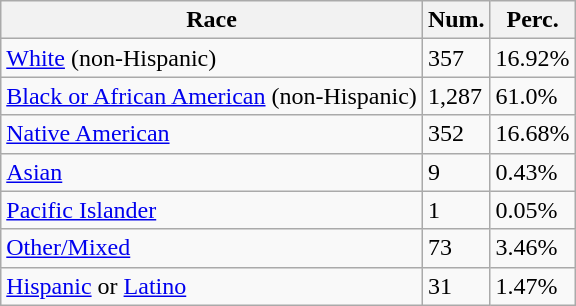<table class="wikitable">
<tr>
<th>Race</th>
<th>Num.</th>
<th>Perc.</th>
</tr>
<tr>
<td><a href='#'>White</a> (non-Hispanic)</td>
<td>357</td>
<td>16.92%</td>
</tr>
<tr>
<td><a href='#'>Black or African American</a> (non-Hispanic)</td>
<td>1,287</td>
<td>61.0%</td>
</tr>
<tr>
<td><a href='#'>Native American</a></td>
<td>352</td>
<td>16.68%</td>
</tr>
<tr>
<td><a href='#'>Asian</a></td>
<td>9</td>
<td>0.43%</td>
</tr>
<tr>
<td><a href='#'>Pacific Islander</a></td>
<td>1</td>
<td>0.05%</td>
</tr>
<tr>
<td><a href='#'>Other/Mixed</a></td>
<td>73</td>
<td>3.46%</td>
</tr>
<tr>
<td><a href='#'>Hispanic</a> or <a href='#'>Latino</a></td>
<td>31</td>
<td>1.47%</td>
</tr>
</table>
